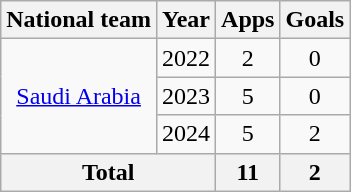<table class="wikitable" style="text-align:center">
<tr>
<th>National team</th>
<th>Year</th>
<th>Apps</th>
<th>Goals</th>
</tr>
<tr>
<td rowspan="3"><a href='#'>Saudi Arabia</a></td>
<td>2022</td>
<td>2</td>
<td>0</td>
</tr>
<tr>
<td>2023</td>
<td>5</td>
<td>0</td>
</tr>
<tr>
<td>2024</td>
<td>5</td>
<td>2</td>
</tr>
<tr>
<th colspan="2">Total</th>
<th>11</th>
<th>2</th>
</tr>
</table>
